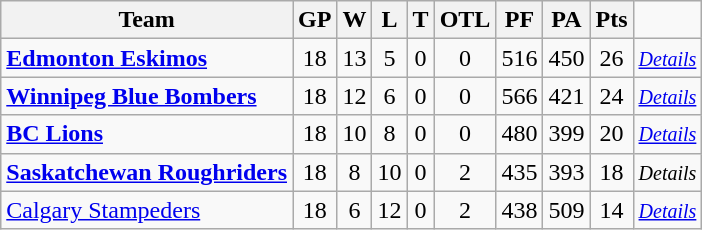<table class="wikitable">
<tr>
<th>Team</th>
<th>GP</th>
<th>W</th>
<th>L</th>
<th>T</th>
<th>OTL</th>
<th>PF</th>
<th>PA</th>
<th>Pts</th>
</tr>
<tr align="center">
<td align="left"><strong><a href='#'>Edmonton Eskimos</a></strong></td>
<td>18</td>
<td>13</td>
<td>5</td>
<td>0</td>
<td>0</td>
<td>516</td>
<td>450</td>
<td>26</td>
<td><small><em><a href='#'>Details</a></em></small></td>
</tr>
<tr align="center">
<td align="left"><strong><a href='#'>Winnipeg Blue Bombers</a></strong></td>
<td>18</td>
<td>12</td>
<td>6</td>
<td>0</td>
<td>0</td>
<td>566</td>
<td>421</td>
<td>24</td>
<td><small><em><a href='#'>Details</a></em></small></td>
</tr>
<tr align="center">
<td align="left"><strong><a href='#'>BC Lions</a></strong></td>
<td>18</td>
<td>10</td>
<td>8</td>
<td>0</td>
<td>0</td>
<td>480</td>
<td>399</td>
<td>20</td>
<td><small><em><a href='#'>Details</a></em></small></td>
</tr>
<tr align="center">
<td align="left"><strong><a href='#'>Saskatchewan Roughriders</a></strong></td>
<td>18</td>
<td>8</td>
<td>10</td>
<td>0</td>
<td>2</td>
<td>435</td>
<td>393</td>
<td>18</td>
<td><small><em>Details</em></small></td>
</tr>
<tr align="center">
<td align="left"><a href='#'>Calgary Stampeders</a></td>
<td>18</td>
<td>6</td>
<td>12</td>
<td>0</td>
<td>2</td>
<td>438</td>
<td>509</td>
<td>14</td>
<td><small><em><a href='#'>Details</a></em></small></td>
</tr>
</table>
